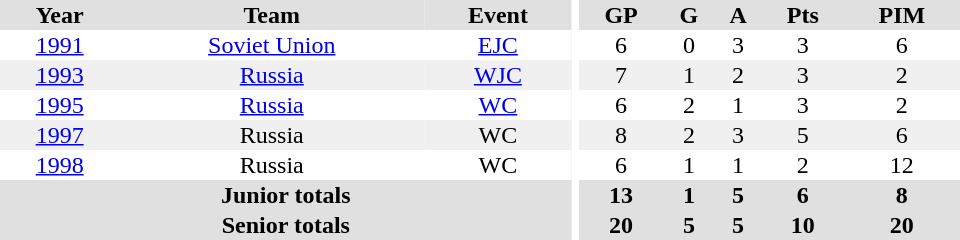<table border="0" cellpadding="1" cellspacing="0" ID="Table3" style="text-align:center; width:40em">
<tr ALIGN="center" bgcolor="#e0e0e0">
<th>Year</th>
<th>Team</th>
<th>Event</th>
<th rowspan="99" bgcolor="#ffffff"></th>
<th>GP</th>
<th>G</th>
<th>A</th>
<th>Pts</th>
<th>PIM</th>
</tr>
<tr>
<td><a href='#'>1991</a></td>
<td><a href='#'>Soviet Union</a></td>
<td><a href='#'>EJC</a></td>
<td>6</td>
<td>0</td>
<td>3</td>
<td>3</td>
<td>6</td>
</tr>
<tr bgcolor="#f0f0f0">
<td><a href='#'>1993</a></td>
<td><a href='#'>Russia</a></td>
<td><a href='#'>WJC</a></td>
<td>7</td>
<td>1</td>
<td>2</td>
<td>3</td>
<td>2</td>
</tr>
<tr>
<td><a href='#'>1995</a></td>
<td><a href='#'>Russia</a></td>
<td><a href='#'>WC</a></td>
<td>6</td>
<td>2</td>
<td>1</td>
<td>3</td>
<td>2</td>
</tr>
<tr bgcolor="#f0f0f0">
<td><a href='#'>1997</a></td>
<td>Russia</td>
<td>WC</td>
<td>8</td>
<td>2</td>
<td>3</td>
<td>5</td>
<td>6</td>
</tr>
<tr>
<td><a href='#'>1998</a></td>
<td>Russia</td>
<td>WC</td>
<td>6</td>
<td>1</td>
<td>1</td>
<td>2</td>
<td>12</td>
</tr>
<tr bgcolor="#e0e0e0">
<th colspan="3">Junior totals</th>
<th>13</th>
<th>1</th>
<th>5</th>
<th>6</th>
<th>8</th>
</tr>
<tr bgcolor="#e0e0e0">
<th colspan="3">Senior totals</th>
<th>20</th>
<th>5</th>
<th>5</th>
<th>10</th>
<th>20</th>
</tr>
</table>
